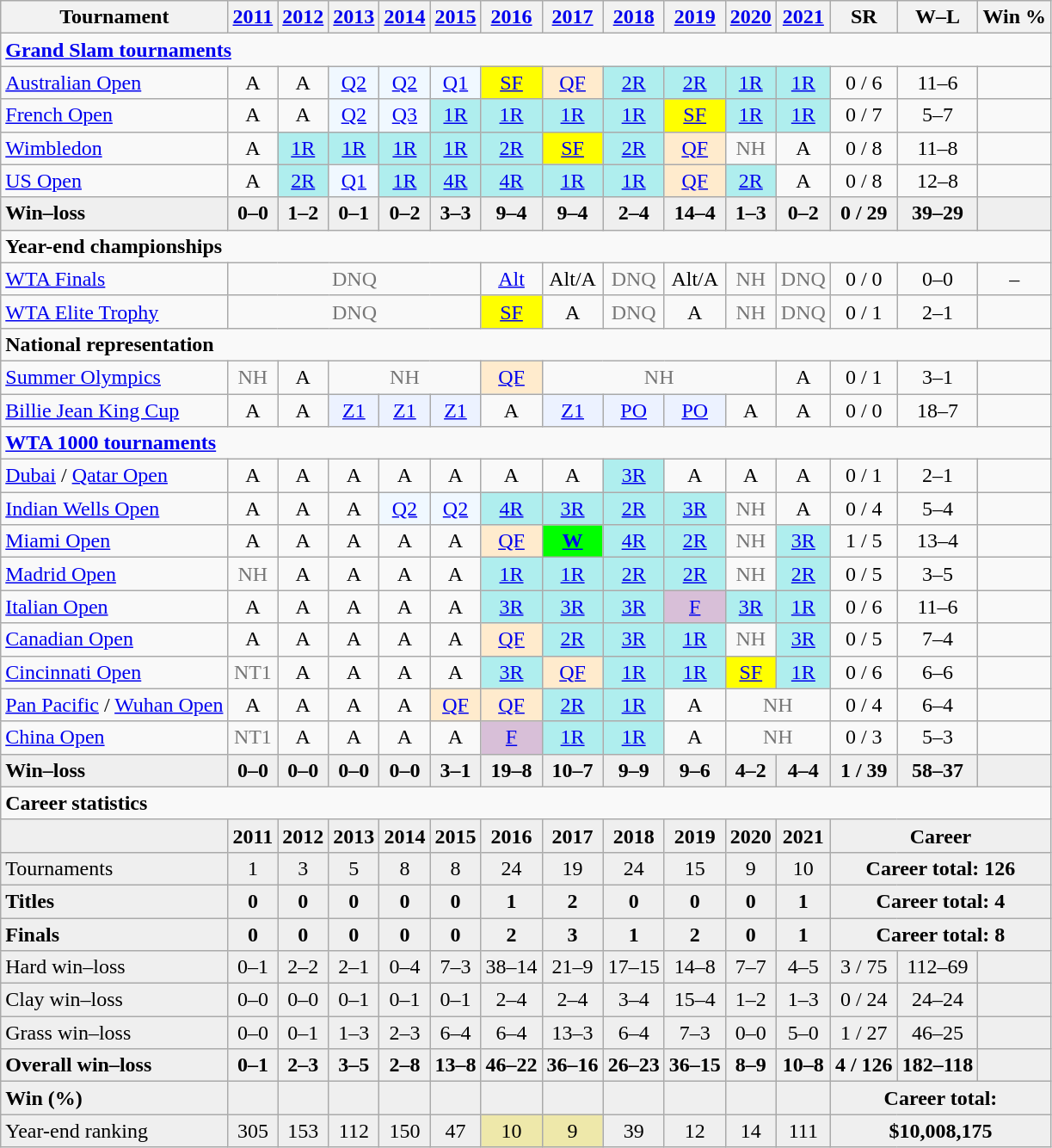<table class=wikitable style=text-align:center>
<tr>
<th>Tournament</th>
<th><a href='#'>2011</a></th>
<th><a href='#'>2012</a></th>
<th><a href='#'>2013</a></th>
<th><a href='#'>2014</a></th>
<th><a href='#'>2015</a></th>
<th><a href='#'>2016</a></th>
<th><a href='#'>2017</a></th>
<th><a href='#'>2018</a></th>
<th><a href='#'>2019</a></th>
<th><a href='#'>2020</a></th>
<th><a href='#'>2021</a></th>
<th>SR</th>
<th>W–L</th>
<th>Win %</th>
</tr>
<tr>
<td colspan="15" align="left"><strong><a href='#'>Grand Slam tournaments</a></strong></td>
</tr>
<tr>
<td align="left"><a href='#'>Australian Open</a></td>
<td>A</td>
<td>A</td>
<td bgcolor=f0f8ff><a href='#'>Q2</a></td>
<td bgcolor=f0f8ff><a href='#'>Q2</a></td>
<td bgcolor=f0f8ff><a href='#'>Q1</a></td>
<td bgcolor="yellow"><a href='#'>SF</a></td>
<td bgcolor="ffebcd"><a href='#'>QF</a></td>
<td bgcolor="#afeeee"><a href='#'>2R</a></td>
<td bgcolor="#afeeee"><a href='#'>2R</a></td>
<td bgcolor="#afeeee"><a href='#'>1R</a></td>
<td bgcolor="#afeeee"><a href='#'>1R</a></td>
<td>0 / 6</td>
<td>11–6</td>
<td></td>
</tr>
<tr>
<td align="left"><a href='#'>French Open</a></td>
<td>A</td>
<td>A</td>
<td bgcolor=f0f8ff><a href='#'>Q2</a></td>
<td bgcolor=f0f8ff><a href='#'>Q3</a></td>
<td bgcolor="#afeeee"><a href='#'>1R</a></td>
<td bgcolor="#afeeee"><a href='#'>1R</a></td>
<td bgcolor="#afeeee"><a href='#'>1R</a></td>
<td bgcolor="#afeeee"><a href='#'>1R</a></td>
<td bgcolor="yellow"><a href='#'>SF</a></td>
<td bgcolor="#afeeee"><a href='#'>1R</a></td>
<td bgcolor="#afeeee"><a href='#'>1R</a></td>
<td>0 / 7</td>
<td>5–7</td>
<td></td>
</tr>
<tr>
<td align="left"><a href='#'>Wimbledon</a></td>
<td>A</td>
<td bgcolor="#afeeee"><a href='#'>1R</a></td>
<td bgcolor="#afeeee"><a href='#'>1R</a></td>
<td bgcolor="#afeeee"><a href='#'>1R</a></td>
<td bgcolor="#afeeee"><a href='#'>1R</a></td>
<td bgcolor="#afeeee"><a href='#'>2R</a></td>
<td bgcolor="yellow"><a href='#'>SF</a></td>
<td bgcolor="#afeeee"><a href='#'>2R</a></td>
<td bgcolor="#ffebcd"><a href='#'>QF</a></td>
<td style="color:#767676">NH</td>
<td>A</td>
<td>0 / 8</td>
<td>11–8</td>
<td></td>
</tr>
<tr>
<td align="left"><a href='#'>US Open</a></td>
<td>A</td>
<td bgcolor="#afeeee"><a href='#'>2R</a></td>
<td bgcolor=f0f8ff><a href='#'>Q1</a></td>
<td bgcolor="#afeeee"><a href='#'>1R</a></td>
<td bgcolor="#afeeee"><a href='#'>4R</a></td>
<td bgcolor="#afeeee"><a href='#'>4R</a></td>
<td bgcolor="#afeeee"><a href='#'>1R</a></td>
<td bgcolor="#afeeee"><a href='#'>1R</a></td>
<td bgcolor="#ffebcd"><a href='#'>QF</a></td>
<td bgcolor="#afeeee"><a href='#'>2R</a></td>
<td>A</td>
<td>0 / 8</td>
<td>12–8</td>
<td></td>
</tr>
<tr style="background:#efefef;font-weight:bold">
<td style="text-align:left">Win–loss</td>
<td>0–0</td>
<td>1–2</td>
<td>0–1</td>
<td>0–2</td>
<td>3–3</td>
<td>9–4</td>
<td>9–4</td>
<td>2–4</td>
<td>14–4</td>
<td>1–3</td>
<td>0–2</td>
<td>0 / 29</td>
<td>39–29</td>
<td></td>
</tr>
<tr>
<td colspan="15" align="left"><strong>Year-end championships</strong></td>
</tr>
<tr>
<td align="left"><a href='#'>WTA Finals</a></td>
<td colspan="5" style=color:#767676>DNQ</td>
<td><a href='#'>Alt</a></td>
<td>Alt/A</td>
<td style=color:#767676>DNQ</td>
<td>Alt/A</td>
<td style="color:#767676">NH</td>
<td style=color:#767676>DNQ</td>
<td>0 / 0</td>
<td>0–0</td>
<td>–</td>
</tr>
<tr>
<td align="left"><a href='#'>WTA Elite Trophy</a></td>
<td colspan="5" style=color:#767676>DNQ</td>
<td bgcolor="yellow"><a href='#'>SF</a></td>
<td>A</td>
<td style=color:#767676>DNQ</td>
<td>A</td>
<td style="color:#767676">NH</td>
<td style=color:#767676>DNQ</td>
<td>0 / 1</td>
<td>2–1</td>
<td></td>
</tr>
<tr>
<td colspan="15" style="text-align:left"><strong>National representation</strong></td>
</tr>
<tr>
<td align="left"><a href='#'>Summer Olympics</a></td>
<td style="color:#767676">NH</td>
<td>A</td>
<td colspan="3" style="color:#767676">NH</td>
<td bgcolor="#ffebcd"><a href='#'>QF</a></td>
<td colspan="4" style="color:#767676">NH</td>
<td>A</td>
<td>0 / 1</td>
<td>3–1</td>
<td></td>
</tr>
<tr>
<td align="left"><a href='#'>Billie Jean King Cup</a></td>
<td>A</td>
<td>A</td>
<td bgcolor="ecf2ff"><a href='#'>Z1</a></td>
<td bgcolor="ecf2ff"><a href='#'>Z1</a></td>
<td bgcolor="ecf2ff"><a href='#'>Z1</a></td>
<td>A</td>
<td bgcolor="ecf2ff"><a href='#'>Z1</a></td>
<td bgcolor="ecf2ff"><a href='#'>PO</a></td>
<td bgcolor="ecf2ff"><a href='#'>PO</a></td>
<td>A</td>
<td>A</td>
<td>0 / 0</td>
<td>18–7</td>
<td></td>
</tr>
<tr>
<td colspan="15" style="text-align:left"><strong><a href='#'>WTA 1000 tournaments</a></strong></td>
</tr>
<tr>
<td align="left"><a href='#'>Dubai</a> / <a href='#'>Qatar Open</a></td>
<td>A</td>
<td>A</td>
<td>A</td>
<td>A</td>
<td>A</td>
<td>A</td>
<td>A</td>
<td bgcolor="afeeee"><a href='#'>3R</a></td>
<td>A</td>
<td>A</td>
<td>A</td>
<td>0 / 1</td>
<td>2–1</td>
<td></td>
</tr>
<tr>
<td align="left"><a href='#'>Indian Wells Open</a></td>
<td>A</td>
<td>A</td>
<td>A</td>
<td bgcolor=f0f8ff><a href='#'>Q2</a></td>
<td bgcolor=f0f8ff><a href='#'>Q2</a></td>
<td bgcolor="afeeee"><a href='#'>4R</a></td>
<td bgcolor="afeeee"><a href='#'>3R</a></td>
<td bgcolor="#afeeee"><a href='#'>2R</a></td>
<td bgcolor="#afeeee"><a href='#'>3R</a></td>
<td style="color:#767676">NH</td>
<td>A</td>
<td>0 / 4</td>
<td>5–4</td>
<td></td>
</tr>
<tr>
<td align="left"><a href='#'>Miami Open</a></td>
<td>A</td>
<td>A</td>
<td>A</td>
<td>A</td>
<td>A</td>
<td bgcolor="ffebcd"><a href='#'>QF</a></td>
<td bgcolor="lime"><a href='#'><strong>W</strong></a></td>
<td bgcolor="afeeee"><a href='#'>4R</a></td>
<td bgcolor="afeeee"><a href='#'>2R</a></td>
<td style="color:#767676">NH</td>
<td bgcolor="afeeee"><a href='#'>3R</a></td>
<td>1 / 5</td>
<td>13–4</td>
<td></td>
</tr>
<tr>
<td align="left"><a href='#'>Madrid Open</a></td>
<td style="color:#767676">NH</td>
<td>A</td>
<td>A</td>
<td>A</td>
<td>A</td>
<td bgcolor="AFEEEE"><a href='#'>1R</a></td>
<td bgcolor="AFEEEE"><a href='#'>1R</a></td>
<td bgcolor="AFEEEE"><a href='#'>2R</a></td>
<td bgcolor="AFEEEE"><a href='#'>2R</a></td>
<td style="color:#767676">NH</td>
<td bgcolor="AFEEEE"><a href='#'>2R</a></td>
<td>0 / 5</td>
<td>3–5</td>
<td></td>
</tr>
<tr>
<td align="left"><a href='#'>Italian Open</a></td>
<td>A</td>
<td>A</td>
<td>A</td>
<td>A</td>
<td>A</td>
<td bgcolor="afeeee"><a href='#'>3R</a></td>
<td bgcolor="afeeee"><a href='#'>3R</a></td>
<td bgcolor="afeeee"><a href='#'>3R</a></td>
<td bgcolor="thistle"><a href='#'>F</a></td>
<td bgcolor="afeeee"><a href='#'>3R</a></td>
<td bgcolor="afeeee"><a href='#'>1R</a></td>
<td>0 / 6</td>
<td>11–6</td>
<td></td>
</tr>
<tr>
<td align="left"><a href='#'>Canadian Open</a></td>
<td>A</td>
<td>A</td>
<td>A</td>
<td>A</td>
<td>A</td>
<td bgcolor="ffebcd"><a href='#'>QF</a></td>
<td bgcolor="afeeee"><a href='#'>2R</a></td>
<td bgcolor="afeeee"><a href='#'>3R</a></td>
<td bgcolor="afeeee"><a href='#'>1R</a></td>
<td style="color:#767676">NH</td>
<td bgcolor="afeeee"><a href='#'>3R</a></td>
<td>0 / 5</td>
<td>7–4</td>
<td></td>
</tr>
<tr>
<td align="left"><a href='#'>Cincinnati Open</a></td>
<td style="color:#767676">NT1</td>
<td>A</td>
<td>A</td>
<td>A</td>
<td>A</td>
<td bgcolor="afeeee"><a href='#'>3R</a></td>
<td bgcolor="ffebcd"><a href='#'>QF</a></td>
<td bgcolor="afeeee"><a href='#'>1R</a></td>
<td bgcolor="afeeee"><a href='#'>1R</a></td>
<td style="background:yellow"><a href='#'>SF</a></td>
<td bgcolor="afeeee"><a href='#'>1R</a></td>
<td>0 / 6</td>
<td>6–6</td>
<td></td>
</tr>
<tr>
<td align="left"><a href='#'>Pan Pacific</a> / <a href='#'>Wuhan Open</a></td>
<td>A</td>
<td>A</td>
<td>A</td>
<td>A</td>
<td bgcolor="ffebcd"><a href='#'>QF</a></td>
<td bgcolor="ffebcd"><a href='#'>QF</a></td>
<td bgcolor="afeeee"><a href='#'>2R</a></td>
<td bgcolor="afeeee"><a href='#'>1R</a></td>
<td>A</td>
<td colspan="2" style="color:#767676">NH</td>
<td>0 / 4</td>
<td>6–4</td>
<td></td>
</tr>
<tr>
<td align="left"><a href='#'>China Open</a></td>
<td style="color:#767676">NT1</td>
<td>A</td>
<td>A</td>
<td>A</td>
<td>A</td>
<td bgcolor="thistle"><a href='#'>F</a></td>
<td bgcolor="afeeee"><a href='#'>1R</a></td>
<td bgcolor="afeeee"><a href='#'>1R</a></td>
<td>A</td>
<td colspan="2" style="color:#767676">NH</td>
<td>0 / 3</td>
<td>5–3</td>
<td></td>
</tr>
<tr style="background-color:#efefef;font-weight:bold">
<td align=left>Win–loss</td>
<td>0–0</td>
<td>0–0</td>
<td>0–0</td>
<td>0–0</td>
<td>3–1</td>
<td>19–8</td>
<td>10–7</td>
<td>9–9</td>
<td>9–6</td>
<td>4–2</td>
<td>4–4</td>
<td>1 / 39</td>
<td>58–37</td>
<td></td>
</tr>
<tr>
<td colspan="15" align="left"><strong>Career statistics</strong></td>
</tr>
<tr style="background-color:#efefef;font-weight:bold">
<td></td>
<td>2011</td>
<td>2012</td>
<td>2013</td>
<td>2014</td>
<td>2015</td>
<td>2016</td>
<td>2017</td>
<td>2018</td>
<td>2019</td>
<td>2020</td>
<td>2021</td>
<td colspan="3">Career</td>
</tr>
<tr style="background-color:#efefef">
<td align="left">Tournaments</td>
<td>1</td>
<td>3</td>
<td>5</td>
<td>8</td>
<td>8</td>
<td>24</td>
<td>19</td>
<td>24</td>
<td>15</td>
<td>9</td>
<td>10</td>
<td colspan="3"><strong>Career total: 126</strong></td>
</tr>
<tr style="background-color:#efefef;font-weight:bold">
<td style="text-align:left">Titles</td>
<td>0</td>
<td>0</td>
<td>0</td>
<td>0</td>
<td>0</td>
<td>1</td>
<td>2</td>
<td>0</td>
<td>0</td>
<td>0</td>
<td>1</td>
<td colspan="3">Career total: 4</td>
</tr>
<tr style="background-color:#efefef;font-weight:bold">
<td align="left">Finals</td>
<td>0</td>
<td>0</td>
<td>0</td>
<td>0</td>
<td>0</td>
<td>2</td>
<td>3</td>
<td>1</td>
<td>2</td>
<td>0</td>
<td>1</td>
<td colspan="3">Career total: 8</td>
</tr>
<tr style="background-color:#efefef">
<td align="left">Hard win–loss</td>
<td>0–1</td>
<td>2–2</td>
<td>2–1</td>
<td>0–4</td>
<td>7–3</td>
<td>38–14</td>
<td>21–9</td>
<td>17–15</td>
<td>14–8</td>
<td>7–7</td>
<td>4–5</td>
<td>3 / 75</td>
<td>112–69</td>
<td></td>
</tr>
<tr style="background-color:#efefef">
<td align="left">Clay win–loss</td>
<td>0–0</td>
<td>0–0</td>
<td>0–1</td>
<td>0–1</td>
<td>0–1</td>
<td>2–4</td>
<td>2–4</td>
<td>3–4</td>
<td>15–4</td>
<td>1–2</td>
<td>1–3</td>
<td>0 / 24</td>
<td>24–24</td>
<td></td>
</tr>
<tr style="background-color:#efefef">
<td align="left">Grass win–loss</td>
<td>0–0</td>
<td>0–1</td>
<td>1–3</td>
<td>2–3</td>
<td>6–4</td>
<td>6–4</td>
<td>13–3</td>
<td>6–4</td>
<td>7–3</td>
<td>0–0</td>
<td>5–0</td>
<td>1 / 27</td>
<td>46–25</td>
<td></td>
</tr>
<tr style="background-color:#efefef;font-weight:bold">
<td style="text-align:left">Overall win–loss</td>
<td>0–1</td>
<td>2–3</td>
<td>3–5</td>
<td>2–8</td>
<td>13–8</td>
<td>46–22</td>
<td>36–16</td>
<td>26–23</td>
<td>36–15</td>
<td>8–9</td>
<td>10–8</td>
<td>4 / 126</td>
<td>182–118</td>
<td></td>
</tr>
<tr style="background-color:#efefef;font-weight:bold">
<td align="left">Win (%)</td>
<td></td>
<td></td>
<td></td>
<td></td>
<td></td>
<td></td>
<td></td>
<td></td>
<td></td>
<td></td>
<td></td>
<td colspan="3">Career total: </td>
</tr>
<tr style="background-color:#efefef">
<td align="left">Year-end ranking</td>
<td>305</td>
<td>153</td>
<td>112</td>
<td>150</td>
<td>47</td>
<td bgcolor="eee8aa">10</td>
<td bgcolor="eee8aa">9</td>
<td>39</td>
<td>12</td>
<td>14</td>
<td>111</td>
<td colspan="3"><strong>$10,008,175</strong></td>
</tr>
</table>
